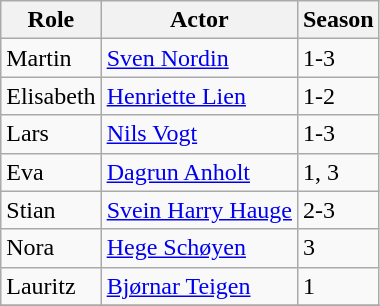<table class="wikitable">
<tr>
<th>Role</th>
<th>Actor</th>
<th>Season</th>
</tr>
<tr>
<td>Martin</td>
<td><a href='#'>Sven Nordin</a></td>
<td>1-3</td>
</tr>
<tr>
<td>Elisabeth</td>
<td><a href='#'>Henriette Lien</a></td>
<td>1-2</td>
</tr>
<tr>
<td>Lars</td>
<td><a href='#'>Nils Vogt</a></td>
<td>1-3</td>
</tr>
<tr>
<td>Eva</td>
<td><a href='#'>Dagrun Anholt</a></td>
<td>1, 3</td>
</tr>
<tr>
<td>Stian</td>
<td><a href='#'>Svein Harry Hauge</a></td>
<td>2-3</td>
</tr>
<tr>
<td>Nora</td>
<td><a href='#'>Hege Schøyen</a></td>
<td>3</td>
</tr>
<tr>
<td>Lauritz</td>
<td><a href='#'>Bjørnar Teigen</a></td>
<td>1</td>
</tr>
<tr>
</tr>
</table>
